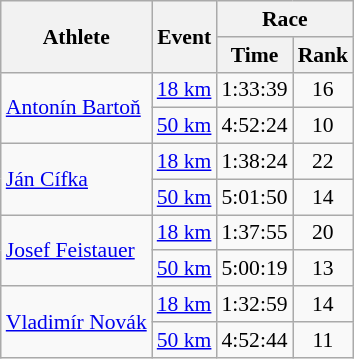<table class="wikitable" style="font-size:90%">
<tr>
<th rowspan="2">Athlete</th>
<th rowspan="2">Event</th>
<th colspan="2">Race</th>
</tr>
<tr>
<th>Time</th>
<th>Rank</th>
</tr>
<tr align="center">
<td align="left" rowspan=2><a href='#'>Antonín Bartoň</a></td>
<td align="left"><a href='#'>18 km</a></td>
<td>1:33:39</td>
<td>16</td>
</tr>
<tr align="center">
<td align="left"><a href='#'>50 km</a></td>
<td>4:52:24</td>
<td>10</td>
</tr>
<tr align="center">
<td align="left" rowspan=2><a href='#'>Ján Cífka</a></td>
<td align="left"><a href='#'>18 km</a></td>
<td>1:38:24</td>
<td>22</td>
</tr>
<tr align="center">
<td align="left"><a href='#'>50 km</a></td>
<td>5:01:50</td>
<td>14</td>
</tr>
<tr align="center">
<td align="left" rowspan=2><a href='#'>Josef Feistauer</a></td>
<td align="left"><a href='#'>18 km</a></td>
<td>1:37:55</td>
<td>20</td>
</tr>
<tr align="center">
<td align="left"><a href='#'>50 km</a></td>
<td>5:00:19</td>
<td>13</td>
</tr>
<tr align="center">
<td align="left" rowspan=2><a href='#'>Vladimír Novák</a></td>
<td align="left"><a href='#'>18 km</a></td>
<td>1:32:59</td>
<td>14</td>
</tr>
<tr align="center">
<td align="left"><a href='#'>50 km</a></td>
<td>4:52:44</td>
<td>11</td>
</tr>
</table>
